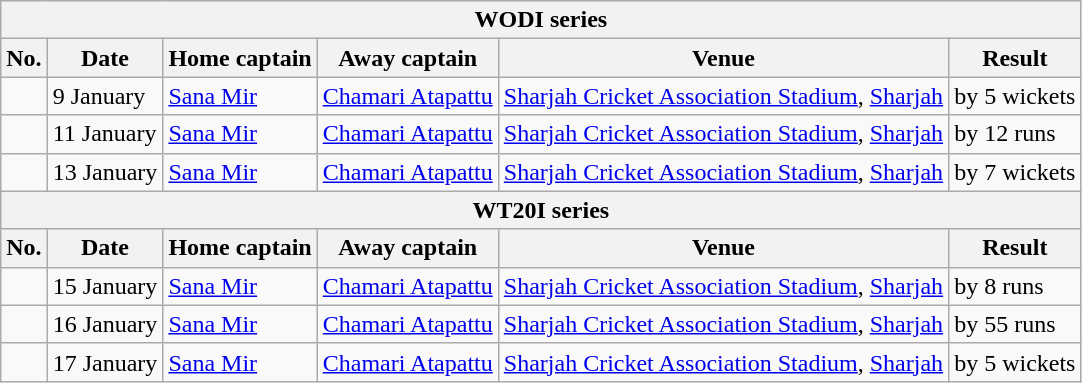<table class="wikitable">
<tr>
<th colspan="9">WODI series</th>
</tr>
<tr>
<th>No.</th>
<th>Date</th>
<th>Home captain</th>
<th>Away captain</th>
<th>Venue</th>
<th>Result</th>
</tr>
<tr>
<td></td>
<td>9 January</td>
<td><a href='#'>Sana Mir</a></td>
<td><a href='#'>Chamari Atapattu</a></td>
<td><a href='#'>Sharjah Cricket Association Stadium</a>, <a href='#'>Sharjah</a></td>
<td> by 5 wickets</td>
</tr>
<tr>
<td></td>
<td>11 January</td>
<td><a href='#'>Sana Mir</a></td>
<td><a href='#'>Chamari Atapattu</a></td>
<td><a href='#'>Sharjah Cricket Association Stadium</a>, <a href='#'>Sharjah</a></td>
<td> by 12 runs</td>
</tr>
<tr>
<td></td>
<td>13 January</td>
<td><a href='#'>Sana Mir</a></td>
<td><a href='#'>Chamari Atapattu</a></td>
<td><a href='#'>Sharjah Cricket Association Stadium</a>, <a href='#'>Sharjah</a></td>
<td> by 7 wickets</td>
</tr>
<tr>
<th colspan="9">WT20I series</th>
</tr>
<tr>
<th>No.</th>
<th>Date</th>
<th>Home captain</th>
<th>Away captain</th>
<th>Venue</th>
<th>Result</th>
</tr>
<tr>
<td></td>
<td>15 January</td>
<td><a href='#'>Sana Mir</a></td>
<td><a href='#'>Chamari Atapattu</a></td>
<td><a href='#'>Sharjah Cricket Association Stadium</a>, <a href='#'>Sharjah</a></td>
<td> by 8 runs</td>
</tr>
<tr>
<td></td>
<td>16 January</td>
<td><a href='#'>Sana Mir</a></td>
<td><a href='#'>Chamari Atapattu</a></td>
<td><a href='#'>Sharjah Cricket Association Stadium</a>, <a href='#'>Sharjah</a></td>
<td> by 55 runs</td>
</tr>
<tr>
<td></td>
<td>17 January</td>
<td><a href='#'>Sana Mir</a></td>
<td><a href='#'>Chamari Atapattu</a></td>
<td><a href='#'>Sharjah Cricket Association Stadium</a>, <a href='#'>Sharjah</a></td>
<td> by 5 wickets</td>
</tr>
</table>
